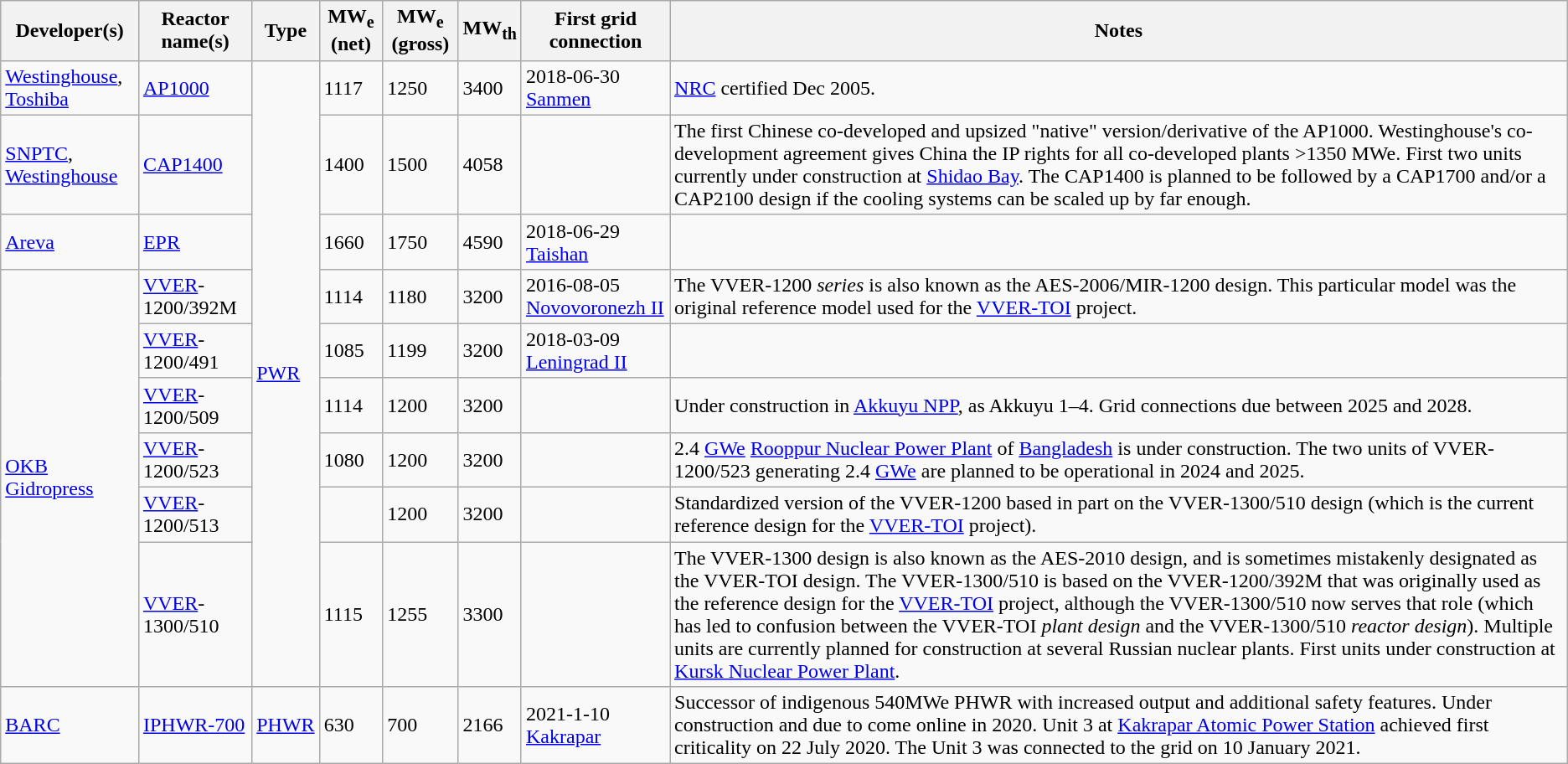<table class="wikitable">
<tr>
<th>Developer(s)</th>
<th>Reactor name(s)</th>
<th>Type</th>
<th>MW<sub>e</sub> (net)</th>
<th>MW<sub>e</sub> (gross)</th>
<th>MW<sub>th</sub></th>
<th>First grid connection</th>
<th>Notes</th>
</tr>
<tr>
<td><a href='#'>Westinghouse</a>, <a href='#'>Toshiba</a></td>
<td><a href='#'>AP1000</a></td>
<td rowspan="9"><a href='#'>PWR</a></td>
<td>1117</td>
<td>1250</td>
<td>3400</td>
<td>2018-06-30 <a href='#'>Sanmen</a></td>
<td><a href='#'>NRC</a> certified Dec 2005.</td>
</tr>
<tr>
<td><a href='#'>SNPTC</a>, <a href='#'>Westinghouse</a></td>
<td><a href='#'>CAP1400</a></td>
<td>1400</td>
<td>1500</td>
<td>4058</td>
<td></td>
<td>The first Chinese co-developed and upsized "native" version/derivative of the AP1000. Westinghouse's co-development agreement gives China the IP rights for all co-developed plants >1350 MWe. First two units currently under construction at <a href='#'>Shidao Bay</a>. The CAP1400 is planned to be followed by a CAP1700 and/or a CAP2100 design if the cooling systems can be scaled up by far enough.</td>
</tr>
<tr>
<td><a href='#'>Areva</a></td>
<td><a href='#'>EPR</a></td>
<td>1660</td>
<td>1750</td>
<td>4590</td>
<td>2018-06-29 <a href='#'>Taishan</a></td>
<td></td>
</tr>
<tr>
<td rowspan="6"><a href='#'>OKB Gidropress</a></td>
<td><a href='#'>VVER</a>-1200/392M</td>
<td>1114</td>
<td>1180</td>
<td>3200</td>
<td>2016-08-05 <a href='#'>Novovoronezh II</a></td>
<td>The VVER-1200 <em>series</em> is also known as the AES-2006/MIR-1200 design. This particular model was the original reference model used for the <a href='#'>VVER-TOI</a> project.</td>
</tr>
<tr>
<td><a href='#'>VVER</a>-1200/491</td>
<td>1085</td>
<td>1199</td>
<td>3200</td>
<td>2018-03-09 <a href='#'>Leningrad II</a></td>
<td></td>
</tr>
<tr>
<td><a href='#'>VVER</a>-1200/509</td>
<td>1114</td>
<td>1200</td>
<td>3200</td>
<td></td>
<td>Under construction in <a href='#'>Akkuyu NPP</a>, as Akkuyu 1–4. Grid connections due between 2025 and 2028.</td>
</tr>
<tr>
<td><a href='#'>VVER</a>-1200/523</td>
<td>1080</td>
<td>1200</td>
<td>3200</td>
<td></td>
<td>2.4 <a href='#'>GWe</a> <a href='#'>Rooppur Nuclear Power Plant</a> of <a href='#'>Bangladesh</a> is under construction. The two units of VVER-1200/523 generating 2.4 <a href='#'>GWe</a> are planned to be operational in 2024 and 2025.</td>
</tr>
<tr>
<td><a href='#'>VVER</a>-1200/513</td>
<td></td>
<td>1200</td>
<td>3200</td>
<td></td>
<td>Standardized version of the VVER-1200 based in part on the VVER-1300/510 design (which is the current reference design for the <a href='#'>VVER-TOI</a> project).</td>
</tr>
<tr>
<td><a href='#'>VVER</a>-1300/510</td>
<td>1115</td>
<td>1255</td>
<td>3300</td>
<td></td>
<td>The VVER-1300 design is also known as the AES-2010 design, and is sometimes mistakenly designated as the VVER-TOI design. The VVER-1300/510 is based on the VVER-1200/392M that was originally used as the reference design for the <a href='#'>VVER-TOI</a> project, although the VVER-1300/510 now serves that role (which has led to confusion between the VVER-TOI <em>plant design</em> and the VVER-1300/510 <em>reactor design</em>). Multiple units are currently planned for construction at several Russian nuclear plants. First units under construction at <a href='#'>Kursk Nuclear Power Plant</a>.</td>
</tr>
<tr>
<td><a href='#'>BARC</a></td>
<td><a href='#'>IPHWR-700</a></td>
<td><a href='#'>PHWR</a></td>
<td>630</td>
<td>700</td>
<td>2166</td>
<td>2021-1-10 <a href='#'>Kakrapar</a></td>
<td>Successor of indigenous 540MWe PHWR with increased output and additional safety features. Under construction and due to come online in 2020. Unit 3 at <a href='#'>Kakrapar Atomic Power Station</a> achieved first criticality on 22 July 2020. The Unit 3 was connected to the grid on 10 January 2021.</td>
</tr>
</table>
